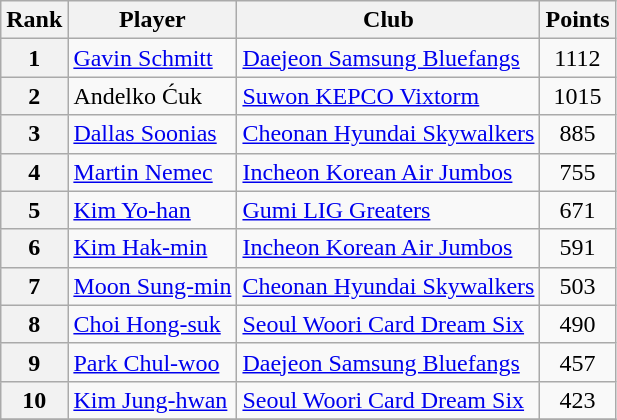<table class=wikitable>
<tr>
<th>Rank</th>
<th>Player</th>
<th>Club</th>
<th>Points</th>
</tr>
<tr>
<th>1</th>
<td> <a href='#'>Gavin Schmitt</a></td>
<td><a href='#'>Daejeon Samsung Bluefangs</a></td>
<td align=center>1112</td>
</tr>
<tr>
<th>2</th>
<td> Andelko Ćuk</td>
<td><a href='#'>Suwon KEPCO Vixtorm</a></td>
<td align=center>1015</td>
</tr>
<tr>
<th>3</th>
<td> <a href='#'>Dallas Soonias</a></td>
<td><a href='#'>Cheonan Hyundai Skywalkers</a></td>
<td align=center>885</td>
</tr>
<tr>
<th>4</th>
<td> <a href='#'>Martin Nemec</a></td>
<td><a href='#'>Incheon Korean Air Jumbos</a></td>
<td align=center>755</td>
</tr>
<tr>
<th>5</th>
<td> <a href='#'>Kim Yo-han</a></td>
<td><a href='#'>Gumi LIG Greaters</a></td>
<td align=center>671</td>
</tr>
<tr>
<th>6</th>
<td> <a href='#'>Kim Hak-min</a></td>
<td><a href='#'>Incheon Korean Air Jumbos</a></td>
<td align=center>591</td>
</tr>
<tr>
<th>7</th>
<td> <a href='#'>Moon Sung-min</a></td>
<td><a href='#'>Cheonan Hyundai Skywalkers</a></td>
<td align=center>503</td>
</tr>
<tr>
<th>8</th>
<td> <a href='#'>Choi Hong-suk</a></td>
<td><a href='#'>Seoul Woori Card Dream Six</a></td>
<td align=center>490</td>
</tr>
<tr>
<th>9</th>
<td> <a href='#'>Park Chul-woo</a></td>
<td><a href='#'>Daejeon Samsung Bluefangs</a></td>
<td align=center>457</td>
</tr>
<tr>
<th>10</th>
<td> <a href='#'>Kim Jung-hwan</a></td>
<td><a href='#'>Seoul Woori Card Dream Six</a></td>
<td align=center>423</td>
</tr>
<tr>
</tr>
</table>
